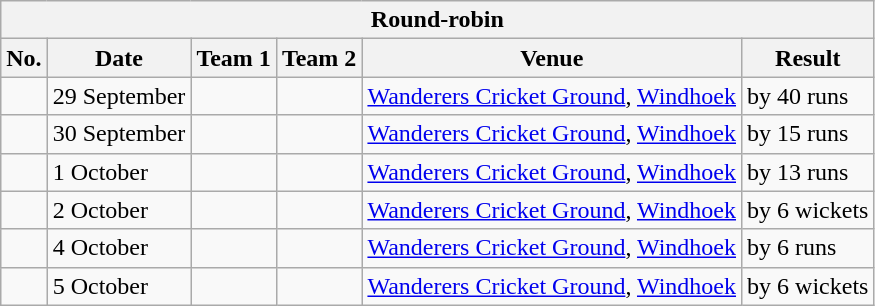<table class="wikitable">
<tr>
<th colspan="6">Round-robin</th>
</tr>
<tr>
<th>No.</th>
<th>Date</th>
<th>Team 1</th>
<th>Team 2</th>
<th>Venue</th>
<th>Result</th>
</tr>
<tr>
<td></td>
<td>29 September</td>
<td></td>
<td></td>
<td><a href='#'>Wanderers Cricket Ground</a>, <a href='#'>Windhoek</a></td>
<td> by 40 runs</td>
</tr>
<tr>
<td></td>
<td>30 September</td>
<td></td>
<td></td>
<td><a href='#'>Wanderers Cricket Ground</a>, <a href='#'>Windhoek</a></td>
<td> by 15 runs</td>
</tr>
<tr>
<td></td>
<td>1 October</td>
<td></td>
<td></td>
<td><a href='#'>Wanderers Cricket Ground</a>, <a href='#'>Windhoek</a></td>
<td> by 13 runs</td>
</tr>
<tr>
<td></td>
<td>2 October</td>
<td></td>
<td></td>
<td><a href='#'>Wanderers Cricket Ground</a>, <a href='#'>Windhoek</a></td>
<td> by 6 wickets</td>
</tr>
<tr>
<td></td>
<td>4 October</td>
<td></td>
<td></td>
<td><a href='#'>Wanderers Cricket Ground</a>, <a href='#'>Windhoek</a></td>
<td> by 6 runs</td>
</tr>
<tr>
<td></td>
<td>5 October</td>
<td></td>
<td></td>
<td><a href='#'>Wanderers Cricket Ground</a>, <a href='#'>Windhoek</a></td>
<td> by 6 wickets</td>
</tr>
</table>
